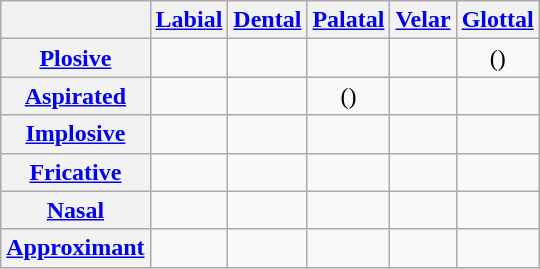<table class="wikitable" style="text-align:center">
<tr>
<th></th>
<th><a href='#'>Labial</a></th>
<th><a href='#'>Dental</a></th>
<th><a href='#'>Palatal</a></th>
<th><a href='#'>Velar</a></th>
<th><a href='#'>Glottal</a></th>
</tr>
<tr>
<th><a href='#'>Plosive</a></th>
<td> </td>
<td> </td>
<td> </td>
<td> </td>
<td>()</td>
</tr>
<tr>
<th><a href='#'>Aspirated</a></th>
<td></td>
<td></td>
<td>()</td>
<td></td>
<td></td>
</tr>
<tr>
<th><a href='#'>Implosive</a></th>
<td></td>
<td></td>
<td></td>
<td></td>
<td></td>
</tr>
<tr>
<th><a href='#'>Fricative</a></th>
<td></td>
<td></td>
<td></td>
<td></td>
<td></td>
</tr>
<tr>
<th><a href='#'>Nasal</a></th>
<td></td>
<td></td>
<td></td>
<td></td>
<td></td>
</tr>
<tr>
<th><a href='#'>Approximant</a></th>
<td> </td>
<td> </td>
<td> </td>
<td></td>
<td></td>
</tr>
</table>
